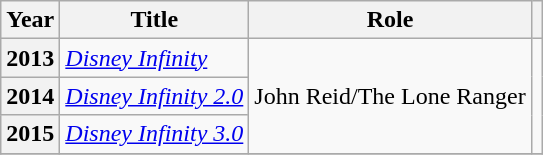<table class="wikitable plainrowheaders">
<tr>
<th scope="col">Year</th>
<th scope="col">Title</th>
<th scope="col">Role</th>
<th class="unsortable"></th>
</tr>
<tr>
<th scope="row">2013</th>
<td><em><a href='#'>Disney Infinity</a></em></td>
<td rowspan="3">John Reid/The Lone Ranger</td>
<td rowspan="3"></td>
</tr>
<tr>
<th scope="row">2014</th>
<td><em><a href='#'>Disney Infinity 2.0</a></em></td>
</tr>
<tr>
<th scope="row">2015</th>
<td><em><a href='#'>Disney Infinity 3.0</a></em></td>
</tr>
<tr>
</tr>
</table>
